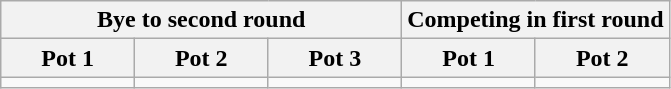<table class="wikitable">
<tr>
<th colspan="3">Bye to second round</th>
<th colspan="2">Competing in first round</th>
</tr>
<tr>
<th style="width:20%">Pot 1</th>
<th style="width:20%">Pot 2</th>
<th style="width:20%">Pot 3</th>
<th style="width:20%">Pot 1</th>
<th style="width:20%">Pot 2</th>
</tr>
<tr style="vertical-align:top">
<td></td>
<td></td>
<td></td>
<td></td>
<td></td>
</tr>
</table>
